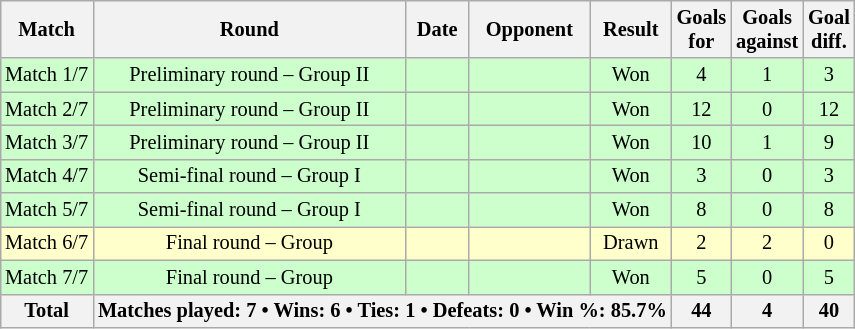<table class="wikitable sortable" style="text-align: center; font-size: 85%; margin-left: 1em;">
<tr>
<th>Match</th>
<th>Round</th>
<th>Date</th>
<th>Opponent</th>
<th>Result</th>
<th>Goals<br>for</th>
<th>Goals<br>against</th>
<th>Goal<br>diff.</th>
</tr>
<tr style="background-color: #ccffcc;">
<td>Match 1/7</td>
<td>Preliminary round – Group II</td>
<td style="text-align: right;"></td>
<td style="text-align: left;"></td>
<td>Won</td>
<td>4</td>
<td>1</td>
<td>3</td>
</tr>
<tr style="background-color: #ccffcc;">
<td>Match 2/7</td>
<td>Preliminary round – Group II</td>
<td style="text-align: right;"></td>
<td style="text-align: left;"></td>
<td>Won</td>
<td>12</td>
<td>0</td>
<td>12</td>
</tr>
<tr style="background-color: #ccffcc;">
<td>Match 3/7</td>
<td>Preliminary round – Group II</td>
<td style="text-align: right;"></td>
<td style="text-align: left;"></td>
<td>Won</td>
<td>10</td>
<td>1</td>
<td>9</td>
</tr>
<tr style="background-color: #ccffcc;">
<td>Match 4/7</td>
<td>Semi-final round – Group I</td>
<td style="text-align: right;"></td>
<td style="text-align: left;"></td>
<td>Won</td>
<td>3</td>
<td>0</td>
<td>3</td>
</tr>
<tr style="background-color: #ccffcc;">
<td>Match 5/7</td>
<td>Semi-final round – Group I</td>
<td style="text-align: right;"></td>
<td style="text-align: left;"></td>
<td>Won</td>
<td>8</td>
<td>0</td>
<td>8</td>
</tr>
<tr style="background-color: #ffffcc;">
<td>Match 6/7</td>
<td>Final round – Group</td>
<td style="text-align: right;"></td>
<td style="text-align: left;"></td>
<td>Drawn</td>
<td>2</td>
<td>2</td>
<td>0</td>
</tr>
<tr style="background-color: #ccffcc;">
<td>Match 7/7</td>
<td>Final round – Group</td>
<td style="text-align: right;"></td>
<td style="text-align: left;"></td>
<td>Won</td>
<td>5</td>
<td>0</td>
<td>5</td>
</tr>
<tr>
<th>Total</th>
<th colspan="4">Matches played: 7 • Wins: 6 • Ties: 1 • Defeats: 0 • Win %: 85.7%</th>
<th>44</th>
<th>4</th>
<th>40</th>
</tr>
</table>
